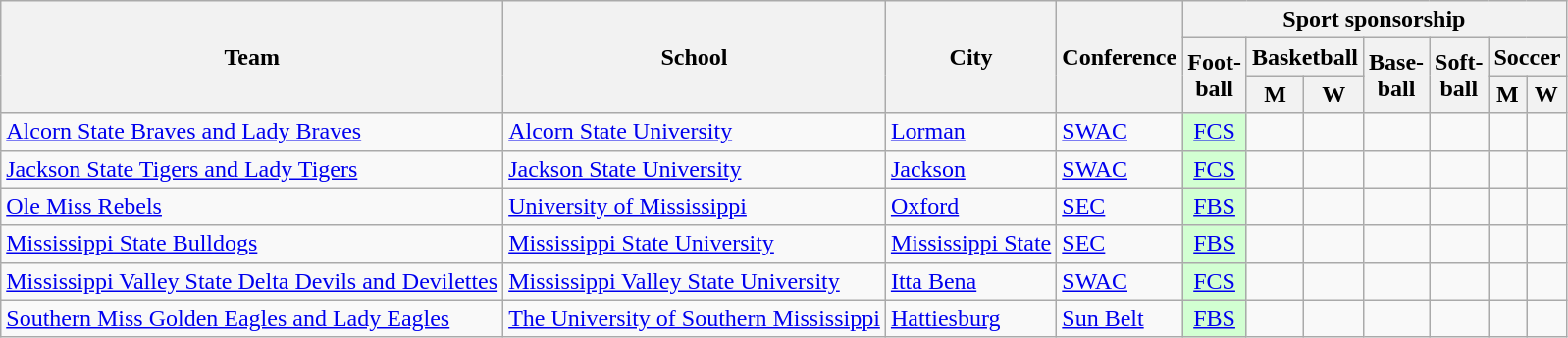<table class="sortable wikitable">
<tr>
<th rowspan=3>Team</th>
<th rowspan=3>School</th>
<th rowspan=3>City</th>
<th rowspan=3>Conference</th>
<th colspan=7>Sport sponsorship</th>
</tr>
<tr>
<th rowspan=2>Foot-<br>ball</th>
<th colspan=2>Basketball</th>
<th rowspan=2>Base-<br>ball</th>
<th rowspan=2>Soft-<br>ball</th>
<th colspan=2>Soccer</th>
</tr>
<tr>
<th>M</th>
<th>W</th>
<th>M</th>
<th>W</th>
</tr>
<tr>
<td><a href='#'>Alcorn State Braves and Lady Braves</a></td>
<td><a href='#'>Alcorn State University</a></td>
<td><a href='#'>Lorman</a></td>
<td><a href='#'>SWAC</a></td>
<td style="background:#D2FFD2; text-align:center"><a href='#'>FCS</a></td>
<td></td>
<td></td>
<td></td>
<td></td>
<td></td>
<td></td>
</tr>
<tr>
<td><a href='#'>Jackson State Tigers and Lady Tigers</a></td>
<td><a href='#'>Jackson State University</a></td>
<td><a href='#'>Jackson</a></td>
<td><a href='#'>SWAC</a></td>
<td style="background:#D2FFD2; text-align:center"><a href='#'>FCS</a></td>
<td></td>
<td></td>
<td></td>
<td></td>
<td></td>
<td></td>
</tr>
<tr>
<td><a href='#'>Ole Miss Rebels</a></td>
<td><a href='#'>University of Mississippi</a></td>
<td><a href='#'>Oxford</a></td>
<td><a href='#'>SEC</a></td>
<td style="background:#D2FFD2; text-align:center"><a href='#'>FBS</a></td>
<td></td>
<td></td>
<td></td>
<td></td>
<td></td>
<td></td>
</tr>
<tr>
<td><a href='#'>Mississippi State Bulldogs</a></td>
<td><a href='#'>Mississippi State University</a></td>
<td><a href='#'>Mississippi State</a></td>
<td><a href='#'>SEC</a></td>
<td style="background:#D2FFD2; text-align:center"><a href='#'>FBS</a></td>
<td></td>
<td></td>
<td></td>
<td></td>
<td></td>
<td></td>
</tr>
<tr>
<td><a href='#'>Mississippi Valley State Delta Devils and Devilettes</a></td>
<td><a href='#'>Mississippi Valley State University</a></td>
<td><a href='#'>Itta Bena</a></td>
<td><a href='#'>SWAC</a></td>
<td style="background:#D2FFD2; text-align:center"><a href='#'>FCS</a></td>
<td></td>
<td></td>
<td></td>
<td></td>
<td></td>
<td></td>
</tr>
<tr>
<td><a href='#'>Southern Miss Golden Eagles and Lady Eagles</a></td>
<td><a href='#'>The University of Southern Mississippi</a></td>
<td><a href='#'>Hattiesburg</a></td>
<td><a href='#'>Sun Belt</a></td>
<td style="background:#D2FFD2; text-align:center"><a href='#'>FBS</a></td>
<td></td>
<td></td>
<td></td>
<td></td>
<td></td>
<td></td>
</tr>
</table>
